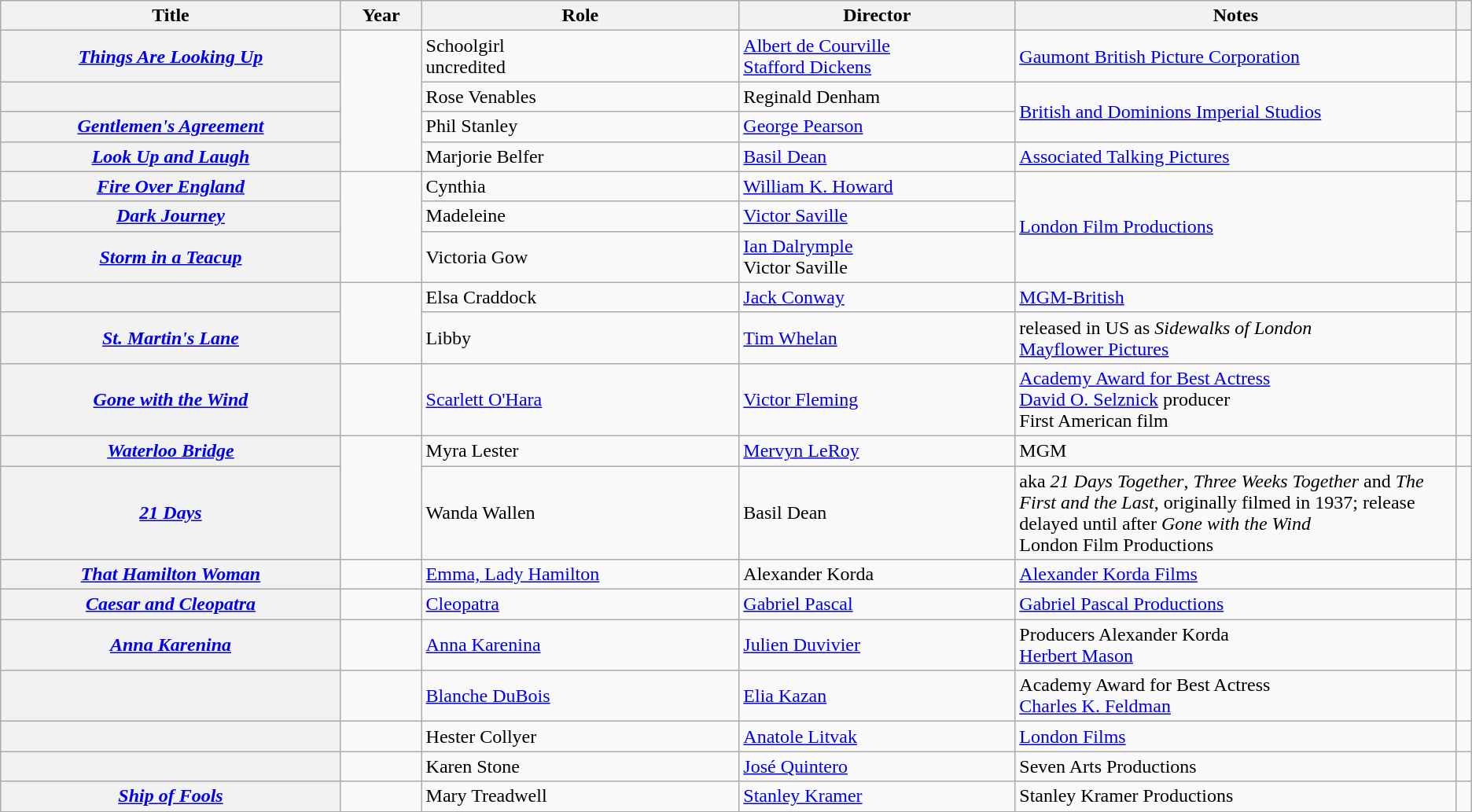<table class="wikitable sortable plainrowheaders">
<tr>
<th scope="col">Title</th>
<th scope="col">Year</th>
<th scope="col" class="unsortable">Role</th>
<th scope="col" class="unsortable">Director</th>
<th scope="col" width = 30% class="unsortable">Notes</th>
<th scope="col" class="unsortable"></th>
</tr>
<tr>
<th scope="row"><em><a href='#'>Things Are Looking Up</a></em></th>
<td rowspan="4"></td>
<td>Schoolgirl<br>uncredited</td>
<td><a href='#'>Albert de Courville</a><br><a href='#'>Stafford Dickens</a></td>
<td><a href='#'>Gaumont British Picture Corporation</a></td>
<td align="center"></td>
</tr>
<tr>
<th scope="row"></th>
<td>Rose Venables</td>
<td>Reginald Denham</td>
<td rowspan="2"><a href='#'>British and Dominions Imperial Studios</a></td>
<td align="center"></td>
</tr>
<tr>
<th scope="row"><em><a href='#'>Gentlemen's Agreement</a></em></th>
<td>Phil Stanley</td>
<td><a href='#'>George Pearson</a></td>
<td align="center"></td>
</tr>
<tr>
<th scope="row"><em><a href='#'>Look Up and Laugh</a></em></th>
<td>Marjorie Belfer</td>
<td><a href='#'>Basil Dean</a></td>
<td><a href='#'>Associated Talking Pictures</a></td>
<td align="center"></td>
</tr>
<tr>
<th scope="row"><em><a href='#'>Fire Over England</a></em></th>
<td rowspan="3"></td>
<td>Cynthia</td>
<td><a href='#'>William K. Howard</a></td>
<td rowspan="3"><a href='#'>London Film Productions</a></td>
<td align="center"></td>
</tr>
<tr>
<th scope="row"><em><a href='#'>Dark Journey</a></em></th>
<td>Madeleine</td>
<td><a href='#'>Victor Saville</a></td>
<td align="center"></td>
</tr>
<tr>
<th scope="row"><em><a href='#'>Storm in a Teacup</a></em></th>
<td>Victoria Gow</td>
<td><a href='#'>Ian Dalrymple</a><br>Victor Saville</td>
<td align="center"></td>
</tr>
<tr>
<th scope="row"></th>
<td rowspan="2"></td>
<td>Elsa Craddock</td>
<td><a href='#'>Jack Conway</a></td>
<td><a href='#'>MGM-British</a></td>
<td align="center"></td>
</tr>
<tr>
<th scope="row"><em><a href='#'>St. Martin's Lane</a></em></th>
<td>Libby</td>
<td><a href='#'>Tim Whelan</a></td>
<td>released in US as <em>Sidewalks of London</em><br><a href='#'>Mayflower Pictures</a></td>
<td align="center"></td>
</tr>
<tr>
<th scope="row"><em><a href='#'>Gone with the Wind</a></em></th>
<td></td>
<td><a href='#'>Scarlett O'Hara</a></td>
<td><a href='#'>Victor Fleming</a></td>
<td><a href='#'>Academy Award for Best Actress</a><br><a href='#'>David O. Selznick</a> producer<br>First American film</td>
<td align="center"></td>
</tr>
<tr>
<th scope="row"><em><a href='#'>Waterloo Bridge</a></em></th>
<td rowspan="2"></td>
<td>Myra Lester</td>
<td><a href='#'>Mervyn LeRoy</a></td>
<td>MGM</td>
<td align="center"></td>
</tr>
<tr>
<th scope="row"><em><a href='#'>21 Days</a></em></th>
<td>Wanda Wallen</td>
<td>Basil Dean</td>
<td>aka <em>21 Days Together</em>, <em>Three Weeks Together</em> and <em>The First and the Last</em>, originally filmed in 1937; release delayed until after <em>Gone with the Wind</em><br>London Film Productions</td>
<td align="center"></td>
</tr>
<tr>
<th scope="row"><em><a href='#'>That Hamilton Woman</a></em></th>
<td></td>
<td><a href='#'>Emma, Lady Hamilton</a></td>
<td>Alexander Korda</td>
<td><a href='#'>Alexander Korda Films</a></td>
<td align="center"></td>
</tr>
<tr>
<th scope="row"><em><a href='#'>Caesar and Cleopatra</a></em></th>
<td></td>
<td><a href='#'>Cleopatra</a></td>
<td><a href='#'>Gabriel Pascal</a></td>
<td><a href='#'>Gabriel Pascal Productions</a></td>
<td align="center"></td>
</tr>
<tr>
<th scope="row"><em><a href='#'>Anna Karenina</a></em></th>
<td></td>
<td><a href='#'>Anna Karenina</a></td>
<td><a href='#'>Julien Duvivier</a></td>
<td>Producers Alexander Korda<br><a href='#'>Herbert Mason</a></td>
<td align="center"></td>
</tr>
<tr>
<th scope="row"></th>
<td></td>
<td><a href='#'>Blanche DuBois</a></td>
<td><a href='#'>Elia Kazan</a></td>
<td>Academy Award for Best Actress<br><a href='#'>Charles K. Feldman</a></td>
<td align="center"></td>
</tr>
<tr>
<th scope="row"></th>
<td></td>
<td>Hester Collyer</td>
<td><a href='#'>Anatole Litvak</a></td>
<td><a href='#'>London Films</a></td>
<td align="center"></td>
</tr>
<tr>
<th scope="row"></th>
<td></td>
<td>Karen Stone</td>
<td><a href='#'>José Quintero</a></td>
<td>Seven Arts Productions</td>
<td align="center"></td>
</tr>
<tr>
<th scope="row"><em><a href='#'>Ship of Fools</a></em></th>
<td></td>
<td>Mary Treadwell</td>
<td><a href='#'>Stanley Kramer</a></td>
<td>Stanley Kramer Productions</td>
<td align="center"></td>
</tr>
<tr>
</tr>
</table>
